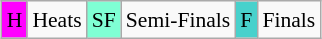<table class="wikitable" style="margin:0.5em auto; font-size:90%; line-height:1.25em;">
<tr>
<td bgcolor="#FF00FF" align=center>H</td>
<td>Heats</td>
<td bgcolor="#7FFFD4" align=center>SF</td>
<td>Semi-Finals</td>
<td bgcolor="#48D1CC" align=center>F</td>
<td>Finals</td>
</tr>
</table>
